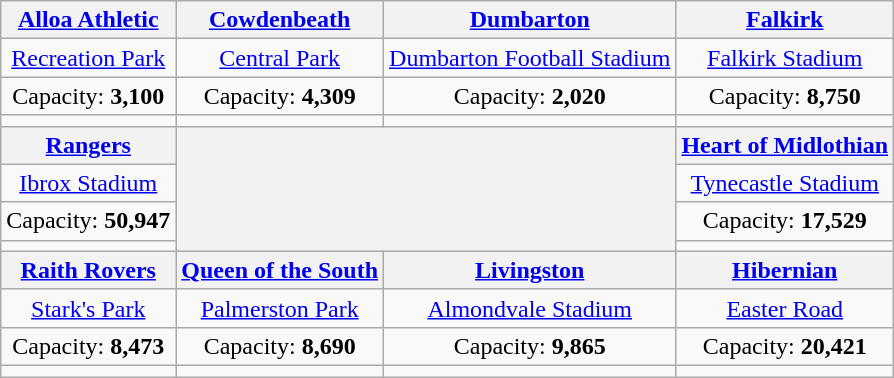<table class="wikitable" style="text-align:center">
<tr>
<th><a href='#'>Alloa Athletic</a></th>
<th><a href='#'>Cowdenbeath</a></th>
<th><a href='#'>Dumbarton</a></th>
<th><a href='#'>Falkirk</a></th>
</tr>
<tr>
<td><a href='#'>Recreation Park</a></td>
<td><a href='#'>Central Park</a></td>
<td><a href='#'>Dumbarton Football Stadium</a></td>
<td><a href='#'>Falkirk Stadium</a></td>
</tr>
<tr>
<td>Capacity: <strong>3,100</strong></td>
<td>Capacity: <strong>4,309</strong></td>
<td>Capacity: <strong>2,020</strong></td>
<td>Capacity: <strong>8,750</strong></td>
</tr>
<tr>
<td></td>
<td></td>
<td></td>
<td></td>
</tr>
<tr>
<th><a href='#'>Rangers</a></th>
<th colspan=2 rowspan=4><br></th>
<th><a href='#'>Heart of Midlothian</a></th>
</tr>
<tr>
<td><a href='#'>Ibrox Stadium</a></td>
<td><a href='#'>Tynecastle Stadium</a></td>
</tr>
<tr>
<td>Capacity: <strong>50,947</strong></td>
<td>Capacity: <strong>17,529</strong></td>
</tr>
<tr>
<td></td>
<td></td>
</tr>
<tr>
<th><a href='#'>Raith Rovers</a></th>
<th><a href='#'>Queen of the South</a></th>
<th><a href='#'>Livingston</a></th>
<th><a href='#'>Hibernian</a></th>
</tr>
<tr>
<td><a href='#'>Stark's Park</a></td>
<td><a href='#'>Palmerston Park</a></td>
<td><a href='#'>Almondvale Stadium</a></td>
<td><a href='#'>Easter Road</a></td>
</tr>
<tr>
<td>Capacity: <strong>8,473</strong></td>
<td>Capacity: <strong>8,690</strong></td>
<td>Capacity: <strong>9,865</strong></td>
<td>Capacity: <strong>20,421</strong></td>
</tr>
<tr>
<td></td>
<td></td>
<td></td>
<td></td>
</tr>
</table>
